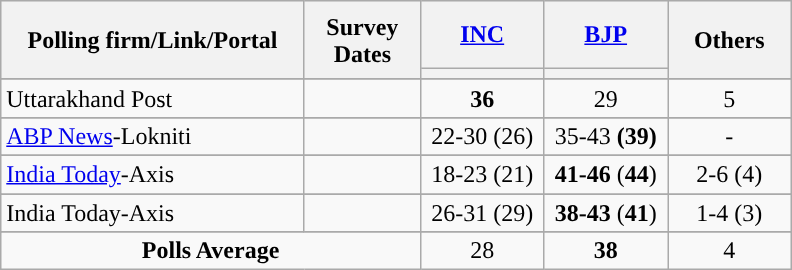<table class="wikitable collapsible">
<tr style="height:45px; background-color:#E9E9E9">
<th style="width:195px;" rowspan="2">Polling firm/Link/Portal</th>
<th style="width:70px;" rowspan="2">Survey Dates</th>
<th style="width:75px;"><a href='#'>INC</a></th>
<th style="width:75px;"><a href='#'>BJP</a></th>
<th style="width:75px;" rowspan="2">Others</th>
</tr>
<tr>
<th style="color:inherit;background:"></th>
<th style="color:inherit;background:"></th>
</tr>
<tr style="text-align:center">
</tr>
<tr>
</tr>
<tr style="text-align:center">
<td style="text-align:left;">Uttarakhand Post </td>
<td></td>
<td><strong>36</strong></td>
<td>29</td>
<td>5</td>
</tr>
<tr>
</tr>
<tr style="text-align:center">
<td style="text-align:left;"><a href='#'>ABP News</a>-Lokniti</td>
<td></td>
<td>22-30 (26)</td>
<td>35-43 <strong>(39)</strong></td>
<td>-</td>
</tr>
<tr>
</tr>
<tr style="text-align:center">
<td style="text-align:left;"><a href='#'>India Today</a>-Axis</td>
<td></td>
<td>18-23 (21)</td>
<td><strong>41-46</strong> (<strong>44</strong>)</td>
<td>2-6 (4)</td>
</tr>
<tr>
</tr>
<tr style="text-align:center">
<td style="text-align:left;">India Today-Axis</td>
<td></td>
<td>26-31 (29)</td>
<td><strong>38-43</strong> (<strong>41</strong>)</td>
<td>1-4 (3)</td>
</tr>
<tr>
</tr>
<tr style="text-align:center">
<td colspan="2"><strong>Polls Average</strong></td>
<td>28</td>
<td><strong>38</strong></td>
<td>4</td>
</tr>
</table>
